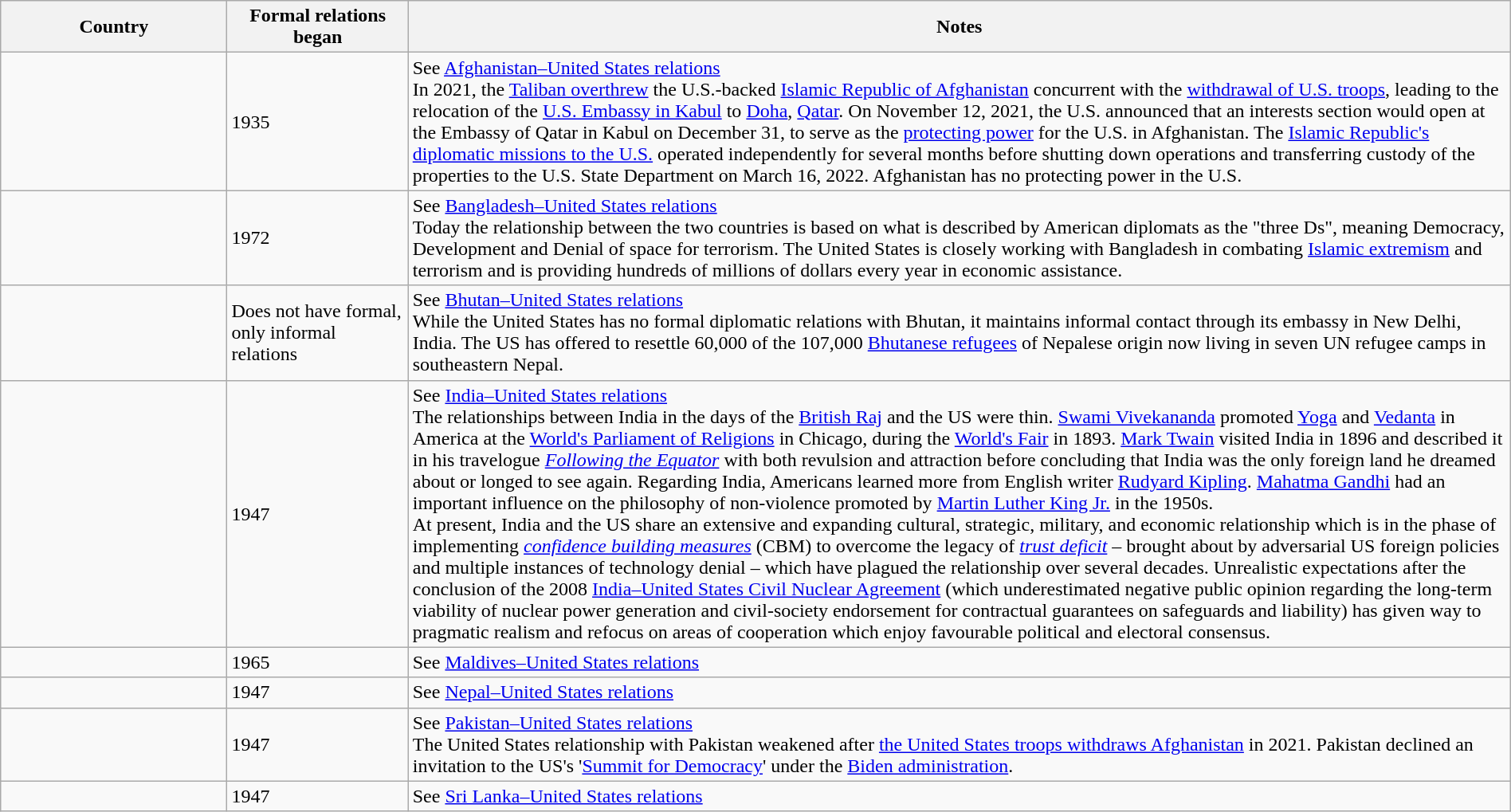<table class="wikitable sortable" border="1" style="width:100%; margin:auto;">
<tr>
<th width="15%">Country</th>
<th width="12%">Formal relations began</th>
<th>Notes</th>
</tr>
<tr -valign="top">
<td></td>
<td>1935</td>
<td>See <a href='#'>Afghanistan–United States relations</a><br>In 2021, the <a href='#'>Taliban overthrew</a> the U.S.-backed <a href='#'>Islamic Republic of Afghanistan</a> concurrent with the <a href='#'>withdrawal of U.S. troops</a>, leading to the relocation of the <a href='#'>U.S. Embassy in Kabul</a> to <a href='#'>Doha</a>, <a href='#'>Qatar</a>. On November 12, 2021, the U.S. announced that an interests section would open at the Embassy of Qatar in Kabul on December 31, to serve as the <a href='#'>protecting power</a> for the U.S. in Afghanistan. The <a href='#'>Islamic Republic's diplomatic missions to the U.S.</a> operated independently for several months before shutting down operations and transferring custody of the properties to the U.S. State Department on March 16, 2022. Afghanistan has no protecting power in the U.S.</td>
</tr>
<tr -valign="top">
<td></td>
<td>1972</td>
<td>See <a href='#'>Bangladesh–United States relations</a><br>Today the relationship between the two countries is based on what is described by American diplomats as the "three Ds", meaning Democracy, Development and Denial of space for terrorism. The United States is closely working with Bangladesh in combating <a href='#'>Islamic extremism</a> and terrorism and is providing hundreds of millions of dollars every year in economic assistance.</td>
</tr>
<tr -valign="top">
<td></td>
<td>Does not have formal, only informal relations</td>
<td>See <a href='#'>Bhutan–United States relations</a><br>While the United States has no formal diplomatic relations with Bhutan, it maintains informal contact through its embassy in New Delhi, India. The US has offered to resettle 60,000 of the 107,000 <a href='#'>Bhutanese refugees</a> of Nepalese origin now living in seven UN refugee camps in southeastern Nepal.</td>
</tr>
<tr -valign="top">
<td></td>
<td>1947</td>
<td>See <a href='#'>India–United States relations</a><br>The relationships between India in the days of the <a href='#'>British Raj</a> and the US were thin. <a href='#'>Swami Vivekananda</a> promoted <a href='#'>Yoga</a> and <a href='#'>Vedanta</a> in America at the <a href='#'>World's Parliament of Religions</a> in Chicago, during the <a href='#'>World's Fair</a> in 1893. <a href='#'>Mark Twain</a> visited India in 1896 and described it in his travelogue <em><a href='#'>Following the Equator</a></em> with both revulsion and attraction before concluding that India was the only foreign land he dreamed about or longed to see again. Regarding India, Americans learned more from English writer <a href='#'>Rudyard Kipling</a>. <a href='#'>Mahatma Gandhi</a> had an important influence on the philosophy of non-violence promoted by <a href='#'>Martin Luther King Jr.</a> in the 1950s.<br>At present, India and the US share an extensive and expanding cultural, strategic, military, and economic relationship which is in the phase of implementing <em><a href='#'>confidence building measures</a></em> (CBM) to overcome the legacy of <em><a href='#'>trust deficit</a></em> – brought about by adversarial US foreign policies and multiple instances of technology denial – which have plagued the relationship over several decades. Unrealistic expectations after the conclusion of the 2008 <a href='#'>India–United States Civil Nuclear Agreement</a> (which underestimated negative public opinion regarding the long-term viability of nuclear power generation and civil-society endorsement for contractual guarantees on safeguards and liability) has given way to pragmatic realism and refocus on areas of cooperation which enjoy favourable political and electoral consensus.</td>
</tr>
<tr -valign="top">
<td></td>
<td>1965</td>
<td>See <a href='#'>Maldives–United States relations</a></td>
</tr>
<tr -valign="top">
<td></td>
<td>1947</td>
<td>See <a href='#'>Nepal–United States relations</a></td>
</tr>
<tr -valign="top">
<td></td>
<td>1947</td>
<td>See <a href='#'>Pakistan–United States relations</a><br>The United States relationship with Pakistan weakened after <a href='#'>the United States troops withdraws Afghanistan</a> in 2021.  Pakistan declined an invitation to the US's '<a href='#'>Summit for Democracy</a>' under the <a href='#'>Biden administration</a>.</td>
</tr>
<tr -valign="top">
<td></td>
<td>1947</td>
<td>See <a href='#'>Sri Lanka–United States relations</a></td>
</tr>
</table>
